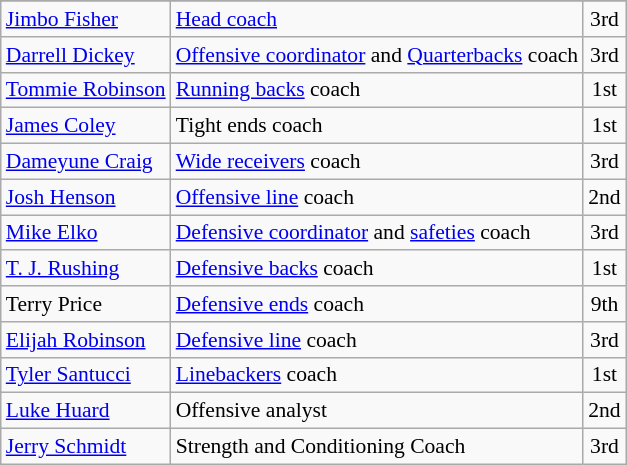<table class="wikitable" style="font-size:90%;">
<tr>
</tr>
<tr>
<td><a href='#'>Jimbo Fisher</a></td>
<td><a href='#'>Head coach</a></td>
<td align=center>3rd</td>
</tr>
<tr>
<td><a href='#'>Darrell Dickey</a></td>
<td><a href='#'>Offensive coordinator</a> and <a href='#'>Quarterbacks</a> coach</td>
<td align="center">3rd</td>
</tr>
<tr>
<td><a href='#'>Tommie Robinson</a></td>
<td><a href='#'>Running backs</a> coach</td>
<td align="center">1st</td>
</tr>
<tr>
<td><a href='#'>James Coley</a></td>
<td>Tight ends coach</td>
<td align="center">1st</td>
</tr>
<tr>
<td><a href='#'>Dameyune Craig</a></td>
<td><a href='#'>Wide receivers</a> coach</td>
<td align="center">3rd</td>
</tr>
<tr>
<td><a href='#'>Josh Henson</a></td>
<td><a href='#'>Offensive line</a> coach</td>
<td align="center">2nd</td>
</tr>
<tr>
<td><a href='#'>Mike Elko</a></td>
<td><a href='#'>Defensive coordinator</a> and <a href='#'>safeties</a> coach</td>
<td align="center">3rd</td>
</tr>
<tr>
<td><a href='#'>T. J. Rushing</a></td>
<td><a href='#'>Defensive backs</a> coach</td>
<td align="center">1st</td>
</tr>
<tr>
<td>Terry Price</td>
<td><a href='#'>Defensive ends</a> coach</td>
<td align="center">9th</td>
</tr>
<tr>
<td><a href='#'>Elijah Robinson</a></td>
<td><a href='#'>Defensive line</a> coach</td>
<td align="center">3rd</td>
</tr>
<tr>
<td><a href='#'>Tyler Santucci</a></td>
<td><a href='#'>Linebackers</a> coach</td>
<td align="center">1st</td>
</tr>
<tr>
<td><a href='#'>Luke Huard</a></td>
<td>Offensive analyst</td>
<td align="center">2nd</td>
</tr>
<tr>
<td><a href='#'>Jerry Schmidt</a></td>
<td>Strength and Conditioning Coach</td>
<td align="center">3rd</td>
</tr>
</table>
